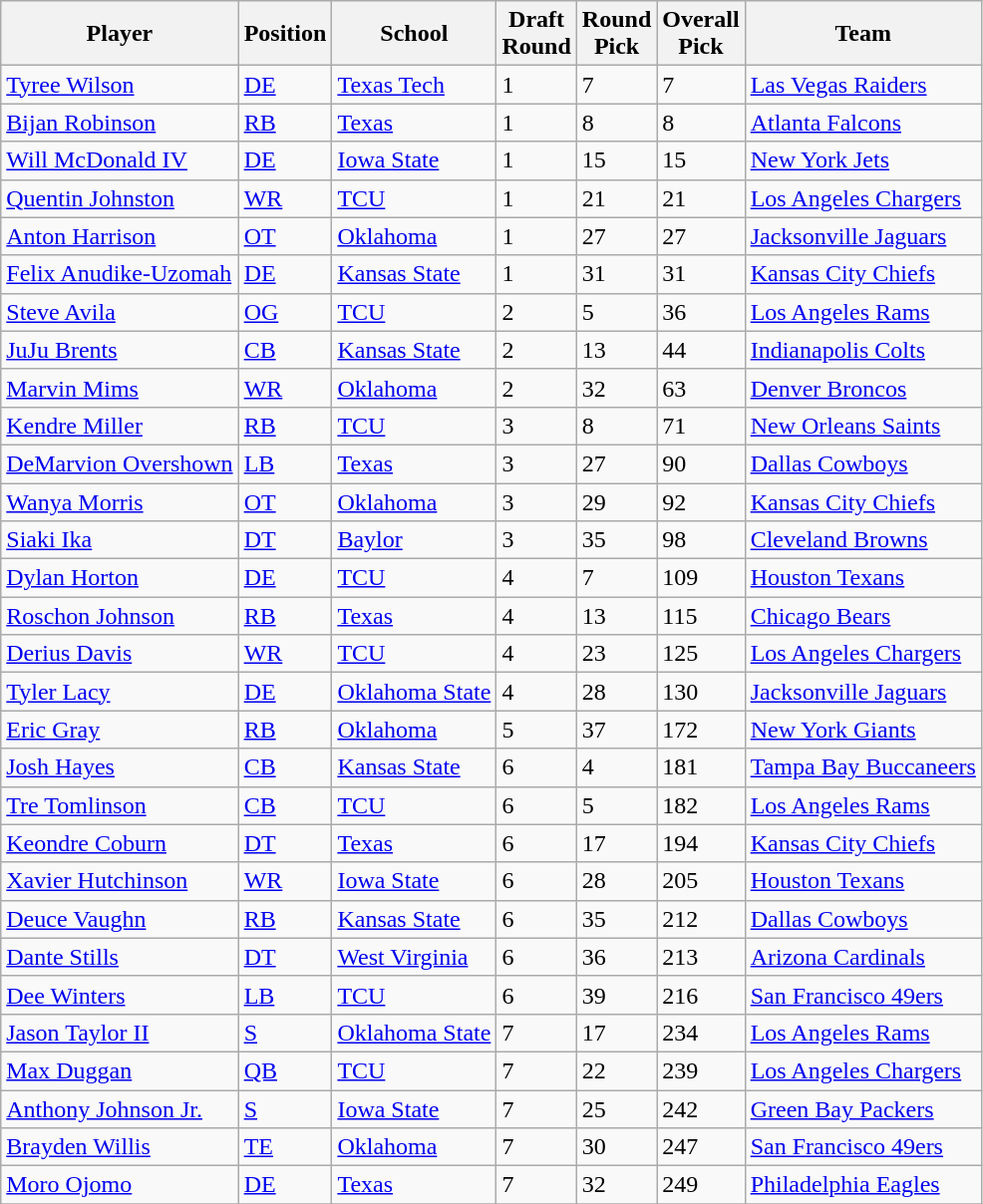<table class="wikitable sortable" border="1">
<tr>
<th>Player</th>
<th>Position</th>
<th>School</th>
<th>Draft<br>Round</th>
<th>Round<br>Pick</th>
<th>Overall<br>Pick</th>
<th>Team</th>
</tr>
<tr>
<td><a href='#'>Tyree Wilson</a></td>
<td><a href='#'>DE</a></td>
<td><a href='#'>Texas Tech</a></td>
<td>1</td>
<td>7</td>
<td>7</td>
<td><a href='#'>Las Vegas Raiders</a></td>
</tr>
<tr>
<td><a href='#'>Bijan Robinson</a></td>
<td><a href='#'>RB</a></td>
<td><a href='#'>Texas</a></td>
<td>1</td>
<td>8</td>
<td>8</td>
<td><a href='#'>Atlanta Falcons</a></td>
</tr>
<tr>
<td><a href='#'>Will McDonald IV</a></td>
<td><a href='#'>DE</a></td>
<td><a href='#'>Iowa State</a></td>
<td>1</td>
<td>15</td>
<td>15</td>
<td><a href='#'>New York Jets</a></td>
</tr>
<tr>
<td><a href='#'>Quentin Johnston</a></td>
<td><a href='#'>WR</a></td>
<td><a href='#'>TCU</a></td>
<td>1</td>
<td>21</td>
<td>21</td>
<td><a href='#'>Los Angeles Chargers</a></td>
</tr>
<tr>
<td><a href='#'>Anton Harrison</a></td>
<td><a href='#'>OT</a></td>
<td><a href='#'>Oklahoma</a></td>
<td>1</td>
<td>27</td>
<td>27</td>
<td><a href='#'>Jacksonville Jaguars</a></td>
</tr>
<tr>
<td><a href='#'>Felix Anudike-Uzomah</a></td>
<td><a href='#'>DE</a></td>
<td><a href='#'>Kansas State</a></td>
<td>1</td>
<td>31</td>
<td>31</td>
<td><a href='#'>Kansas City Chiefs</a></td>
</tr>
<tr>
<td><a href='#'>Steve Avila</a></td>
<td><a href='#'>OG</a></td>
<td><a href='#'>TCU</a></td>
<td>2</td>
<td>5</td>
<td>36</td>
<td><a href='#'>Los Angeles Rams</a></td>
</tr>
<tr>
<td><a href='#'>JuJu Brents</a></td>
<td><a href='#'>CB</a></td>
<td><a href='#'>Kansas State</a></td>
<td>2</td>
<td>13</td>
<td>44</td>
<td><a href='#'>Indianapolis Colts</a></td>
</tr>
<tr>
<td><a href='#'>Marvin Mims</a></td>
<td><a href='#'>WR</a></td>
<td><a href='#'>Oklahoma</a></td>
<td>2</td>
<td>32</td>
<td>63</td>
<td><a href='#'>Denver Broncos</a></td>
</tr>
<tr>
<td><a href='#'>Kendre Miller</a></td>
<td><a href='#'>RB</a></td>
<td><a href='#'>TCU</a></td>
<td>3</td>
<td>8</td>
<td>71</td>
<td><a href='#'>New Orleans Saints</a></td>
</tr>
<tr>
<td><a href='#'>DeMarvion Overshown</a></td>
<td><a href='#'>LB</a></td>
<td><a href='#'>Texas</a></td>
<td>3</td>
<td>27</td>
<td>90</td>
<td><a href='#'>Dallas Cowboys</a></td>
</tr>
<tr>
<td><a href='#'>Wanya Morris</a></td>
<td><a href='#'>OT</a></td>
<td><a href='#'>Oklahoma</a></td>
<td>3</td>
<td>29</td>
<td>92</td>
<td><a href='#'>Kansas City Chiefs</a></td>
</tr>
<tr>
<td><a href='#'>Siaki Ika</a></td>
<td><a href='#'>DT</a></td>
<td><a href='#'>Baylor</a></td>
<td>3</td>
<td>35</td>
<td>98</td>
<td><a href='#'>Cleveland Browns</a></td>
</tr>
<tr>
<td><a href='#'>Dylan Horton</a></td>
<td><a href='#'>DE</a></td>
<td><a href='#'>TCU</a></td>
<td>4</td>
<td>7</td>
<td>109</td>
<td><a href='#'>Houston Texans</a></td>
</tr>
<tr>
<td><a href='#'>Roschon Johnson</a></td>
<td><a href='#'>RB</a></td>
<td><a href='#'>Texas</a></td>
<td>4</td>
<td>13</td>
<td>115</td>
<td><a href='#'>Chicago Bears</a></td>
</tr>
<tr>
<td><a href='#'>Derius Davis</a></td>
<td><a href='#'>WR</a></td>
<td><a href='#'>TCU</a></td>
<td>4</td>
<td>23</td>
<td>125</td>
<td><a href='#'>Los Angeles Chargers</a></td>
</tr>
<tr>
<td><a href='#'>Tyler Lacy</a></td>
<td><a href='#'>DE</a></td>
<td><a href='#'>Oklahoma State</a></td>
<td>4</td>
<td>28</td>
<td>130</td>
<td><a href='#'>Jacksonville Jaguars</a></td>
</tr>
<tr>
<td><a href='#'>Eric Gray</a></td>
<td><a href='#'>RB</a></td>
<td><a href='#'>Oklahoma</a></td>
<td>5</td>
<td>37</td>
<td>172</td>
<td><a href='#'>New York Giants</a></td>
</tr>
<tr>
<td><a href='#'>Josh Hayes</a></td>
<td><a href='#'>CB</a></td>
<td><a href='#'>Kansas State</a></td>
<td>6</td>
<td>4</td>
<td>181</td>
<td><a href='#'>Tampa Bay Buccaneers</a></td>
</tr>
<tr>
<td><a href='#'>Tre Tomlinson</a></td>
<td><a href='#'>CB</a></td>
<td><a href='#'>TCU</a></td>
<td>6</td>
<td>5</td>
<td>182</td>
<td><a href='#'>Los Angeles Rams</a></td>
</tr>
<tr>
<td><a href='#'>Keondre Coburn</a></td>
<td><a href='#'>DT</a></td>
<td><a href='#'>Texas</a></td>
<td>6</td>
<td>17</td>
<td>194</td>
<td><a href='#'>Kansas City Chiefs</a></td>
</tr>
<tr>
<td><a href='#'>Xavier Hutchinson</a></td>
<td><a href='#'>WR</a></td>
<td><a href='#'>Iowa State</a></td>
<td>6</td>
<td>28</td>
<td>205</td>
<td><a href='#'>Houston Texans</a></td>
</tr>
<tr>
<td><a href='#'>Deuce Vaughn</a></td>
<td><a href='#'>RB</a></td>
<td><a href='#'>Kansas State</a></td>
<td>6</td>
<td>35</td>
<td>212</td>
<td><a href='#'>Dallas Cowboys</a></td>
</tr>
<tr>
<td><a href='#'>Dante Stills</a></td>
<td><a href='#'>DT</a></td>
<td><a href='#'>West Virginia</a></td>
<td>6</td>
<td>36</td>
<td>213</td>
<td><a href='#'>Arizona Cardinals</a></td>
</tr>
<tr>
<td><a href='#'>Dee Winters</a></td>
<td><a href='#'>LB</a></td>
<td><a href='#'>TCU</a></td>
<td>6</td>
<td>39</td>
<td>216</td>
<td><a href='#'>San Francisco 49ers</a></td>
</tr>
<tr>
<td><a href='#'>Jason Taylor II</a></td>
<td><a href='#'>S</a></td>
<td><a href='#'>Oklahoma State</a></td>
<td>7</td>
<td>17</td>
<td>234</td>
<td><a href='#'>Los Angeles Rams</a></td>
</tr>
<tr>
<td><a href='#'>Max Duggan</a></td>
<td><a href='#'>QB</a></td>
<td><a href='#'>TCU</a></td>
<td>7</td>
<td>22</td>
<td>239</td>
<td><a href='#'>Los Angeles Chargers</a></td>
</tr>
<tr>
<td><a href='#'>Anthony Johnson Jr.</a></td>
<td><a href='#'>S</a></td>
<td><a href='#'>Iowa State</a></td>
<td>7</td>
<td>25</td>
<td>242</td>
<td><a href='#'>Green Bay Packers</a></td>
</tr>
<tr>
<td><a href='#'>Brayden Willis</a></td>
<td><a href='#'>TE</a></td>
<td><a href='#'>Oklahoma</a></td>
<td>7</td>
<td>30</td>
<td>247</td>
<td><a href='#'>San Francisco 49ers</a></td>
</tr>
<tr>
<td><a href='#'>Moro Ojomo</a></td>
<td><a href='#'>DE</a></td>
<td><a href='#'>Texas</a></td>
<td>7</td>
<td>32</td>
<td>249</td>
<td><a href='#'>Philadelphia Eagles</a></td>
</tr>
<tr>
</tr>
</table>
